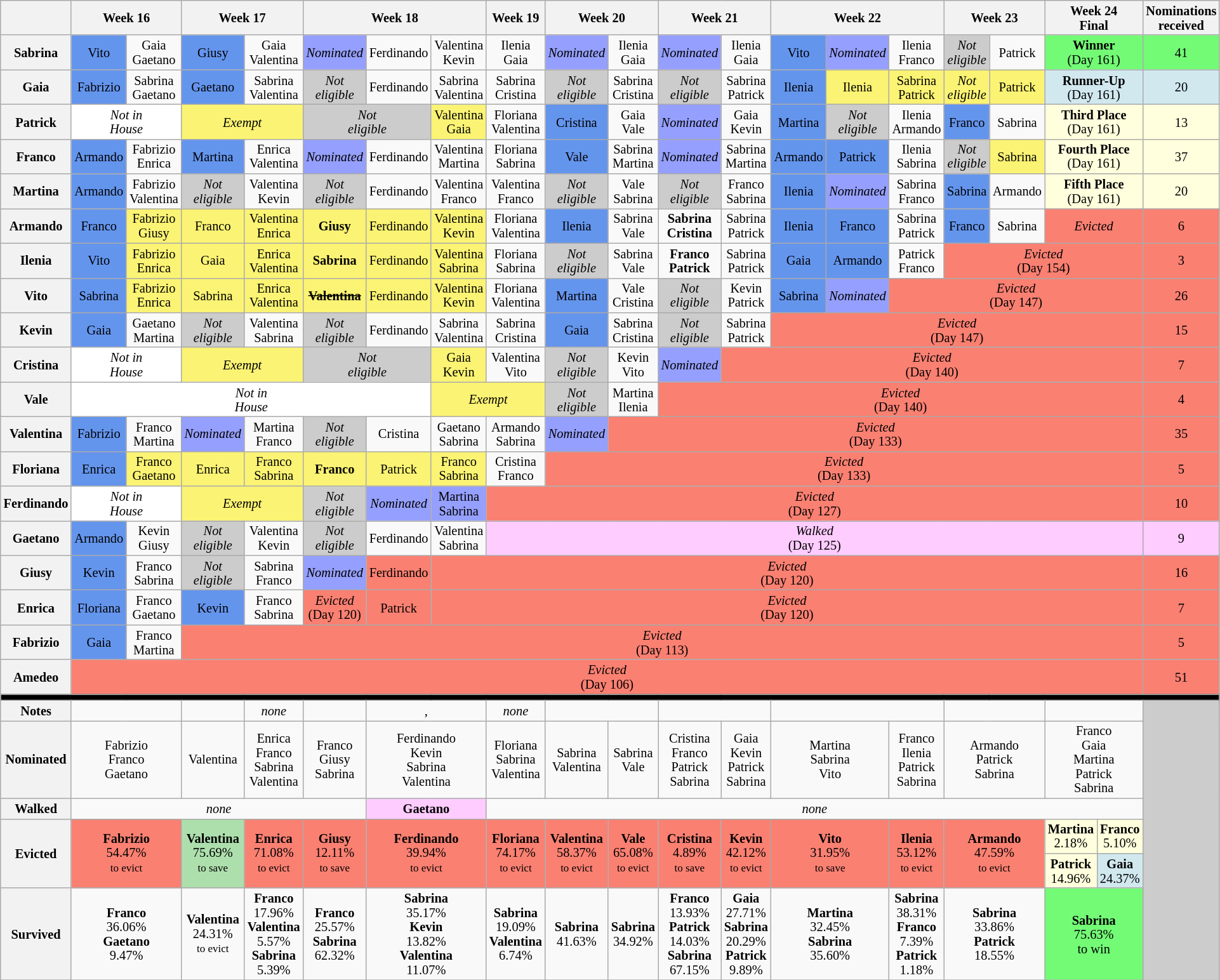<table class="wikitable" style="font-size:85%; text-align:center; line-height:15px;">
<tr>
<th style="width: 5%;"></th>
<th colspan="2" style="width: 10%;">Week 16</th>
<th colspan="2" style="width: 10%;">Week 17</th>
<th colspan="3" style="width: 15%;">Week 18</th>
<th style="width: 5%;">Week 19</th>
<th colspan="2" style="width: 10%;">Week 20</th>
<th colspan="2" style="width: 10%;">Week 21</th>
<th colspan="3" style="width: 15%;">Week 22</th>
<th colspan="2" style="width: 10%;">Week 23</th>
<th colspan="2" style="width: 10%;">Week 24<br>Final</th>
<th style="width: 5%;">Nominations<br>received</th>
</tr>
<tr>
<th>Sabrina</th>
<td bgcolor="cornflowerblue">Vito</td>
<td>Gaia<br>Gaetano</td>
<td bgcolor="cornflowerblue">Giusy</td>
<td>Gaia<br>Valentina</td>
<td style="background:#959FFD;"><em>Nominated</em></td>
<td>Ferdinando</td>
<td>Valentina<br>Kevin</td>
<td>Ilenia<br>Gaia</td>
<td style="background:#959FFD;"><em>Nominated</em></td>
<td>Ilenia<br>Gaia</td>
<td style="background:#959FFD;"><em>Nominated</em></td>
<td>Ilenia<br>Gaia</td>
<td bgcolor="cornflowerblue">Vito</td>
<td style="background:#959FFD;"><em>Nominated</em></td>
<td>Ilenia<br>Franco</td>
<td style="background:#ccc;"><em>Not<br>eligible</em></td>
<td>Patrick</td>
<td colspan="2" style="background:#73FB76"><strong>Winner</strong><br>(Day 161)</td>
<td style="background:#73FB76">41</td>
</tr>
<tr>
<th>Gaia</th>
<td bgcolor="cornflowerblue">Fabrizio</td>
<td>Sabrina<br>Gaetano</td>
<td bgcolor="cornflowerblue">Gaetano</td>
<td>Sabrina<br>Valentina</td>
<td style="background:#ccc;"><em>Not<br>eligible</em></td>
<td>Ferdinando</td>
<td>Sabrina<br>Valentina</td>
<td>Sabrina<br>Cristina</td>
<td style="background:#ccc;"><em>Not<br>eligible</em></td>
<td>Sabrina<br>Cristina</td>
<td style="background:#ccc;"><em>Not<br>eligible</em></td>
<td>Sabrina<br>Patrick</td>
<td bgcolor="cornflowerblue">Ilenia</td>
<td style="background:#FBF373">Ilenia</td>
<td style="background:#FBF373">Sabrina<br>Patrick</td>
<td style="background:#FBF373"><em>Not<br>eligible</em></td>
<td style="background:#FBF373">Patrick</td>
<td colspan="2" style="background:#D1E8EF"><strong>Runner-Up</strong><br>(Day 161)</td>
<td style="background:#D1E8EF">20</td>
</tr>
<tr>
<th>Patrick</th>
<td colspan="2" style="background:white;"><em>Not in<br>House</em></td>
<td colspan="2" style="background:#FBF373"><em>Exempt</em></td>
<td colspan="2" style="background:#ccc;"><em>Not<br>eligible</em></td>
<td style="background:#FBF373">Valentina<br>Gaia</td>
<td>Floriana<br>Valentina</td>
<td bgcolor="cornflowerblue">Cristina</td>
<td>Gaia<br>Vale</td>
<td style="background:#959FFD;"><em>Nominated</em></td>
<td>Gaia<br>Kevin</td>
<td bgcolor="cornflowerblue">Martina</td>
<td style="background:#ccc;"><em>Not<br>eligible</em></td>
<td>Ilenia<br>Armando</td>
<td bgcolor="cornflowerblue">Franco</td>
<td>Sabrina</td>
<td colspan="2" style="background:#FFFFDD"><strong>Third Place</strong><br>(Day 161)</td>
<td style="background:#FFFFDD">13</td>
</tr>
<tr>
<th>Franco</th>
<td bgcolor="cornflowerblue">Armando</td>
<td>Fabrizio<br>Enrica</td>
<td bgcolor="cornflowerblue">Martina</td>
<td>Enrica<br>Valentina</td>
<td style="background:#959FFD;"><em>Nominated</em></td>
<td>Ferdinando</td>
<td>Valentina<br>Martina</td>
<td>Floriana<br>Sabrina</td>
<td bgcolor="cornflowerblue">Vale</td>
<td>Sabrina<br>Martina</td>
<td style="background:#959FFD;"><em>Nominated</em></td>
<td>Sabrina<br>Martina</td>
<td bgcolor="cornflowerblue">Armando</td>
<td bgcolor="cornflowerblue">Patrick</td>
<td>Ilenia<br>Sabrina</td>
<td style="background:#ccc;"><em>Not<br>eligible</em></td>
<td style="background:#FBF373">Sabrina</td>
<td colspan="2" style="background:#FFFFDD"><strong>Fourth Place</strong><br>(Day 161)</td>
<td style="background:#FFFFDD">37</td>
</tr>
<tr>
<th>Martina</th>
<td bgcolor="cornflowerblue">Armando</td>
<td>Fabrizio<br>Valentina</td>
<td style="background:#ccc;"><em>Not<br>eligible</em></td>
<td>Valentina<br>Kevin</td>
<td style="background:#ccc;"><em>Not<br>eligible</em></td>
<td>Ferdinando</td>
<td>Valentina<br>Franco</td>
<td>Valentina<br>Franco</td>
<td style="background:#ccc;"><em>Not<br>eligible</em></td>
<td>Vale<br>Sabrina</td>
<td style="background:#ccc;"><em>Not<br>eligible</em></td>
<td>Franco<br>Sabrina</td>
<td bgcolor="cornflowerblue">Ilenia</td>
<td style="background:#959FFD;"><em>Nominated</em></td>
<td>Sabrina<br>Franco</td>
<td bgcolor="cornflowerblue">Sabrina</td>
<td>Armando</td>
<td colspan="2" style="background:#FFFFDD"><strong>Fifth Place</strong><br>(Day 161)</td>
<td style="background:#FFFFDD">20</td>
</tr>
<tr>
<th>Armando</th>
<td bgcolor="cornflowerblue">Franco</td>
<td style="background:#FBF373">Fabrizio<br>Giusy</td>
<td style="background:#FBF373">Franco</td>
<td style="background:#FBF373">Valentina<br>Enrica</td>
<td style="background:#FBF373"><strong>Giusy</strong></td>
<td style="background:#FBF373">Ferdinando</td>
<td style="background:#FBF373">Valentina<br>Kevin</td>
<td>Floriana<br>Valentina</td>
<td bgcolor="cornflowerblue">Ilenia</td>
<td>Sabrina<br>Vale</td>
<td><strong>Sabrina<br>Cristina</strong></td>
<td>Sabrina<br>Patrick</td>
<td bgcolor="cornflowerblue">Ilenia</td>
<td bgcolor="cornflowerblue">Franco</td>
<td>Sabrina<br>Patrick</td>
<td bgcolor="cornflowerblue">Franco</td>
<td>Sabrina</td>
<td colspan="2" style="background:#fa8072;"><em>Evicted</em><br></td>
<td style="background:#fa8072;">6</td>
</tr>
<tr>
<th>Ilenia</th>
<td bgcolor="cornflowerblue">Vito</td>
<td style="background:#FBF373">Fabrizio<br>Enrica</td>
<td style="background:#FBF373">Gaia</td>
<td style="background:#FBF373">Enrica<br>Valentina</td>
<td style="background:#FBF373"><strong>Sabrina</strong></td>
<td style="background:#FBF373">Ferdinando</td>
<td style="background:#FBF373">Valentina<br>Sabrina</td>
<td>Floriana<br>Sabrina</td>
<td style="background:#ccc;"><em>Not<br>eligible</em></td>
<td>Sabrina<br>Vale</td>
<td><strong>Franco<br>Patrick</strong></td>
<td>Sabrina<br>Patrick</td>
<td bgcolor="cornflowerblue">Gaia</td>
<td bgcolor="cornflowerblue">Armando</td>
<td>Patrick<br>Franco</td>
<td colspan="4" style="background:#fa8072;"><em>Evicted</em><br>(Day 154)</td>
<td style="background:#fa8072;">3</td>
</tr>
<tr>
<th>Vito</th>
<td bgcolor="cornflowerblue">Sabrina</td>
<td style="background:#FBF373">Fabrizio<br>Enrica</td>
<td style="background:#FBF373">Sabrina</td>
<td style="background:#FBF373">Enrica<br>Valentina</td>
<td style="background:#FBF373"><s><strong>Valentina</strong></s></td>
<td style="background:#FBF373">Ferdinando</td>
<td style="background:#FBF373">Valentina<br>Kevin</td>
<td>Floriana<br>Valentina</td>
<td bgcolor="cornflowerblue">Martina</td>
<td>Vale<br>Cristina</td>
<td style="background:#ccc;"><em>Not<br>eligible</em></td>
<td>Kevin<br>Patrick</td>
<td bgcolor="cornflowerblue">Sabrina</td>
<td style="background:#959FFD;"><em>Nominated</em></td>
<td colspan="5" style="background:#fa8072;"><em>Evicted</em><br>(Day 147)</td>
<td style="background:#fa8072;">26</td>
</tr>
<tr>
<th>Kevin</th>
<td bgcolor="cornflowerblue">Gaia</td>
<td>Gaetano<br>Martina</td>
<td style="background:#ccc;"><em>Not<br>eligible</em></td>
<td>Valentina<br>Sabrina</td>
<td style="background:#ccc;"><em>Not<br>eligible</em></td>
<td>Ferdinando</td>
<td>Sabrina<br>Valentina</td>
<td>Sabrina<br>Cristina</td>
<td bgcolor="cornflowerblue">Gaia</td>
<td>Sabrina<br>Cristina</td>
<td style="background:#ccc;"><em>Not<br>eligible</em></td>
<td>Sabrina<br>Patrick</td>
<td colspan="7" style="background:#fa8072;"><em>Evicted</em><br>(Day 147)</td>
<td style="background:#fa8072;">15</td>
</tr>
<tr>
<th>Cristina</th>
<td colspan="2" style="background:white;"><em>Not in<br>House</em></td>
<td colspan="2" style="background:#FBF373"><em>Exempt</em></td>
<td colspan="2" style="background:#ccc;"><em>Not<br>eligible</em></td>
<td style="background:#FBF373">Gaia<br>Kevin</td>
<td>Valentina<br>Vito</td>
<td style="background:#ccc;"><em>Not<br>eligible</em></td>
<td>Kevin<br>Vito</td>
<td style="background:#959FFD;"><em>Nominated</em></td>
<td colspan="8" style="background:#fa8072;"><em>Evicted</em><br>(Day 140)</td>
<td style="background:#fa8072;">7</td>
</tr>
<tr>
<th>Vale</th>
<td colspan="6" style="background:white;"><em>Not in<br>House</em></td>
<td colspan="2" style="background:#FBF373"><em>Exempt</em></td>
<td style="background:#ccc;"><em>Not<br>eligible</em></td>
<td>Martina<br>Ilenia</td>
<td colspan="9" style="background:#fa8072;"><em>Evicted</em><br>(Day 140)</td>
<td style="background:#fa8072;">4</td>
</tr>
<tr>
<th>Valentina</th>
<td bgcolor="cornflowerblue">Fabrizio</td>
<td>Franco<br>Martina</td>
<td style="background:#959FFD;"><em>Nominated</em></td>
<td>Martina<br>Franco</td>
<td style="background:#ccc;"><em>Not<br>eligible</em></td>
<td>Cristina</td>
<td>Gaetano<br>Sabrina</td>
<td>Armando<br>Sabrina</td>
<td style="background:#959FFD;"><em>Nominated</em></td>
<td colspan="10" style="background:#fa8072;"><em>Evicted</em><br>(Day 133)</td>
<td style="background:#fa8072;">35</td>
</tr>
<tr>
<th>Floriana</th>
<td bgcolor="cornflowerblue">Enrica</td>
<td style="background:#FBF373">Franco<br>Gaetano</td>
<td style="background:#FBF373">Enrica</td>
<td style="background:#FBF373">Franco<br>Sabrina</td>
<td style="background:#FBF373"><strong>Franco</strong></td>
<td style="background:#FBF373">Patrick</td>
<td style="background:#FBF373">Franco<br>Sabrina</td>
<td>Cristina<br>Franco</td>
<td colspan="11" style="background:#fa8072;"><em>Evicted</em><br>(Day 133)</td>
<td style="background:#fa8072;">5</td>
</tr>
<tr>
<th>Ferdinando</th>
<td colspan="2" style="background:white;"><em>Not in<br>House</em></td>
<td colspan="2" style="background:#FBF373"><em>Exempt</em></td>
<td style="background:#ccc;"><em>Not<br>eligible</em></td>
<td style="background:#959FFD;"><em>Nominated</em></td>
<td style="background:#959FFD;">Martina<br>Sabrina</td>
<td colspan="12" style="background:#fa8072;"><em>Evicted</em><br>(Day 127)</td>
<td style="background:#fa8072;">10</td>
</tr>
<tr>
<th>Gaetano</th>
<td bgcolor="cornflowerblue">Armando</td>
<td>Kevin<br>Giusy</td>
<td style="background:#ccc;"><em>Not<br>eligible</em></td>
<td>Valentina<br>Kevin</td>
<td style="background:#ccc;"><em>Not<br>eligible</em></td>
<td>Ferdinando</td>
<td>Valentina<br>Sabrina</td>
<td colspan="12" style="background:#FFCCFF"><em>Walked</em><br>(Day 125)</td>
<td style="background:#FFCCFF">9</td>
</tr>
<tr>
<th>Giusy</th>
<td bgcolor="cornflowerblue">Kevin</td>
<td>Franco<br>Sabrina</td>
<td style="background:#ccc;"><em>Not<br>eligible</em></td>
<td>Sabrina<br>Franco</td>
<td style="background:#959FFD;"><em>Nominated</em></td>
<td style="background:#fa8072;">Ferdinando</td>
<td colspan="13" style="background:#fa8072;"><em>Evicted</em><br>(Day 120)</td>
<td style="background:#fa8072;">16</td>
</tr>
<tr>
<th>Enrica</th>
<td bgcolor="cornflowerblue">Floriana</td>
<td>Franco<br>Gaetano</td>
<td bgcolor="cornflowerblue">Kevin</td>
<td>Franco<br>Sabrina</td>
<td style="background:#fa8072;"><em>Evicted</em><br>(Day 120)</td>
<td style="background:#fa8072;">Patrick</td>
<td colspan="13" style="background:#fa8072;"><em>Evicted</em><br>(Day 120)</td>
<td style="background:#fa8072;">7</td>
</tr>
<tr>
<th>Fabrizio</th>
<td bgcolor="cornflowerblue">Gaia</td>
<td>Franco<br>Martina</td>
<td colspan="17" style="background:#fa8072;"><em>Evicted</em><br>(Day 113)</td>
<td style="background:#fa8072;">5</td>
</tr>
<tr>
<th>Amedeo</th>
<td colspan="19" style="background:#fa8072;"><em>Evicted</em><br>(Day 106)</td>
<td style="background:#fa8072;">51</td>
</tr>
<tr>
<td colspan="21" bgcolor="black"></td>
</tr>
<tr>
<th>Notes</th>
<td colspan="2"><em></em></td>
<td><em></em></td>
<td><em>none</em></td>
<td><em></em></td>
<td colspan="2"><em></em>, <em></em></td>
<td><em>none</em></td>
<td colspan="2"><em></em></td>
<td colspan="2"><em></em></td>
<td colspan="3"><em></em></td>
<td colspan="2"><em></em></td>
<td colspan="2"></td>
<td rowspan="7" style="background-color: #ccc;"></td>
</tr>
<tr>
<th>Nominated</th>
<td colspan="2">Fabrizio<br>Franco<br>Gaetano</td>
<td>Valentina</td>
<td>Enrica<br>Franco<br>Sabrina<br>Valentina</td>
<td>Franco<br>Giusy<br>Sabrina</td>
<td colspan="2">Ferdinando<br>Kevin<br>Sabrina<br>Valentina</td>
<td>Floriana<br>Sabrina<br>Valentina</td>
<td>Sabrina<br>Valentina</td>
<td>Sabrina<br>Vale</td>
<td>Cristina<br>Franco<br>Patrick<br>Sabrina</td>
<td>Gaia<br>Kevin<br>Patrick<br>Sabrina</td>
<td colspan="2">Martina<br>Sabrina<br>Vito</td>
<td>Franco<br>Ilenia<br>Patrick<br>Sabrina</td>
<td colspan="2">Armando<br>Patrick<br>Sabrina</td>
<td colspan="2">Franco<br>Gaia<br>Martina<br>Patrick<br>Sabrina</td>
</tr>
<tr>
<th>Walked</th>
<td colspan="5"><em>none</em></td>
<td colspan="2" style="background:#fcf;"><strong>Gaetano</strong></td>
<td colspan="12"><em>none</em></td>
</tr>
<tr>
<th rowspan="2">Evicted</th>
<td colspan="2" rowspan="2" style="background:#fa8072;"><strong>Fabrizio</strong><br>54.47%<br><small>to evict</small></td>
<td rowspan="2" style="background:#addfad;"><strong>Valentina</strong><br>75.69%<br><small>to save</small></td>
<td rowspan="2" style="background:#fa8072;"><strong>Enrica</strong><br>71.08%<br><small>to evict</small></td>
<td rowspan="2" style="background:#fa8072;"><strong>Giusy</strong><br>12.11%<br><small>to save</small></td>
<td colspan="2" rowspan="2" style="background:#fa8072;"><strong>Ferdinando</strong><br>39.94%<br><small>to evict</small></td>
<td rowspan="2" style="background:#fa8072;"><strong>Floriana</strong><br>74.17%<br><small>to evict</small></td>
<td rowspan="2" style="background:#fa8072;"><strong>Valentina</strong><br>58.37%<br><small>to evict</small></td>
<td rowspan="2" style="background:#fa8072;"><strong>Vale</strong><br>65.08%<br><small>to evict</small></td>
<td rowspan="2" style="background:#fa8072;"><strong>Cristina</strong><br>4.89%<br><small>to save</small></td>
<td rowspan="2" style="background:#fa8072;"><strong>Kevin</strong><br>42.12%<br><small>to evict</small></td>
<td colspan="2" rowspan="2" style="background:#fa8072;"><strong>Vito</strong><br>31.95%<br><small>to save</small></td>
<td rowspan="2" style="background:#fa8072;"><strong>Ilenia</strong><br>53.12%<br><small>to evict</small></td>
<td colspan="2" rowspan="2" style="background:#fa8072;"><strong>Armando</strong><br>47.59%<br><small>to evict</small></td>
<td style="background:#FFFFDD;"><strong>Martina</strong><br>2.18%<br><small></small></td>
<td style="background:#FFFFDD" "><strong>Franco</strong><br>5.10%<br></td>
</tr>
<tr>
<td style="background:#FFFFDD;"><strong>Patrick</strong><br>14.96%<br><small></small></td>
<td style="background:#D1E8EF" "><strong>Gaia</strong><br>24.37%<br><small></small></td>
</tr>
<tr>
<th>Survived</th>
<td colspan="2"><strong>Franco</strong><br>36.06%<br><strong>Gaetano</strong><br>9.47%</td>
<td><strong>Valentina</strong><br>24.31%<br><small>to evict</small></td>
<td><strong>Franco</strong><br>17.96%<br><strong>Valentina</strong><br>5.57%<br><strong>Sabrina</strong><br>5.39%</td>
<td><strong>Franco</strong><br>25.57%<br><strong>Sabrina</strong><br>62.32%</td>
<td colspan="2"><strong>Sabrina</strong><br>35.17%<br><strong>Kevin</strong><br>13.82%<br><strong>Valentina</strong><br>11.07%</td>
<td><strong>Sabrina</strong><br>19.09%<br><strong>Valentina</strong><br>6.74%</td>
<td><strong>Sabrina</strong><br>41.63%</td>
<td><strong>Sabrina</strong><br>34.92%</td>
<td><strong>Franco</strong><br>13.93%<br><strong>Patrick</strong><br>14.03%<br><strong>Sabrina</strong><br>67.15%</td>
<td><strong>Gaia</strong><br>27.71%<br><strong>Sabrina</strong><br>20.29%<br><strong>Patrick</strong><br>9.89%</td>
<td colspan="2"><strong>Martina</strong><br>32.45%<br><strong>Sabrina</strong><br>35.60%</td>
<td><strong>Sabrina</strong><br>38.31%<br><strong>Franco</strong><br>7.39%<br><strong>Patrick</strong><br>1.18%</td>
<td colspan="2"><strong>Sabrina</strong><br>33.86%<br><strong>Patrick</strong><br>18.55%</td>
<td colspan="2" style="background:#73FB76;"><strong>Sabrina</strong><br>75.63%<br>to win</td>
</tr>
<tr>
</tr>
</table>
